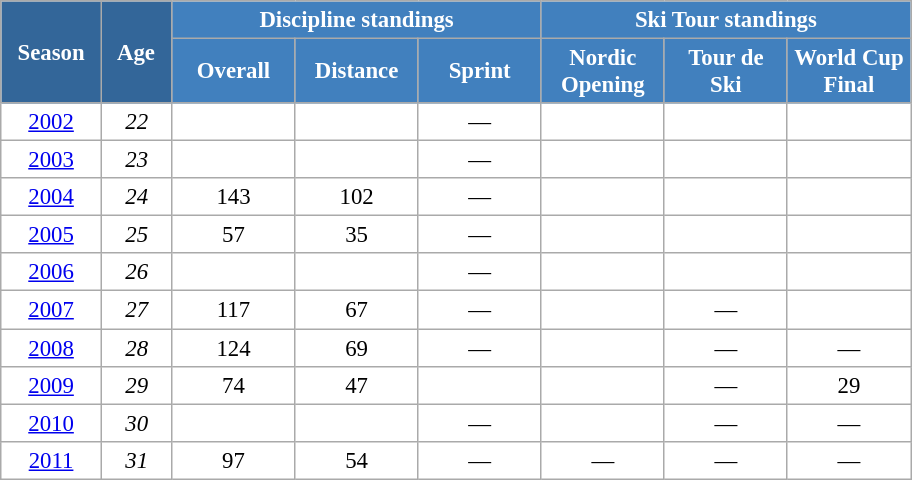<table class="wikitable" style="font-size:95%; text-align:center; border:grey solid 1px; border-collapse:collapse; background:#ffffff;">
<tr>
<th style="background-color:#369; color:white; width:60px;" rowspan="2"> Season </th>
<th style="background-color:#369; color:white; width:40px;" rowspan="2"> Age </th>
<th style="background-color:#4180be; color:white;" colspan="3">Discipline standings</th>
<th style="background-color:#4180be; color:white;" colspan="3">Ski Tour standings</th>
</tr>
<tr>
<th style="background-color:#4180be; color:white; width:75px;">Overall</th>
<th style="background-color:#4180be; color:white; width:75px;">Distance</th>
<th style="background-color:#4180be; color:white; width:75px;">Sprint</th>
<th style="background-color:#4180be; color:white; width:75px;">Nordic<br>Opening</th>
<th style="background-color:#4180be; color:white; width:75px;">Tour de<br>Ski</th>
<th style="background-color:#4180be; color:white; width:75px;">World Cup<br>Final</th>
</tr>
<tr>
<td><a href='#'>2002</a></td>
<td><em>22</em></td>
<td></td>
<td></td>
<td>—</td>
<td></td>
<td></td>
<td></td>
</tr>
<tr>
<td><a href='#'>2003</a></td>
<td><em>23</em></td>
<td></td>
<td></td>
<td>—</td>
<td></td>
<td></td>
<td></td>
</tr>
<tr>
<td><a href='#'>2004</a></td>
<td><em>24</em></td>
<td>143</td>
<td>102</td>
<td>—</td>
<td></td>
<td></td>
<td></td>
</tr>
<tr>
<td><a href='#'>2005</a></td>
<td><em>25</em></td>
<td>57</td>
<td>35</td>
<td>—</td>
<td></td>
<td></td>
<td></td>
</tr>
<tr>
<td><a href='#'>2006</a></td>
<td><em>26</em></td>
<td></td>
<td></td>
<td>—</td>
<td></td>
<td></td>
<td></td>
</tr>
<tr>
<td><a href='#'>2007</a></td>
<td><em>27</em></td>
<td>117</td>
<td>67</td>
<td>—</td>
<td></td>
<td>—</td>
<td></td>
</tr>
<tr>
<td><a href='#'>2008</a></td>
<td><em>28</em></td>
<td>124</td>
<td>69</td>
<td>—</td>
<td></td>
<td>—</td>
<td>—</td>
</tr>
<tr>
<td><a href='#'>2009</a></td>
<td><em>29</em></td>
<td>74</td>
<td>47</td>
<td></td>
<td></td>
<td>—</td>
<td>29</td>
</tr>
<tr>
<td><a href='#'>2010</a></td>
<td><em>30</em></td>
<td></td>
<td></td>
<td>—</td>
<td></td>
<td>—</td>
<td>—</td>
</tr>
<tr>
<td><a href='#'>2011</a></td>
<td><em>31</em></td>
<td>97</td>
<td>54</td>
<td>—</td>
<td>—</td>
<td>—</td>
<td>—</td>
</tr>
</table>
